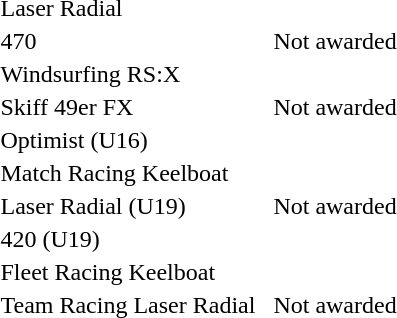<table>
<tr>
<td>Laser Radial<br></td>
<td></td>
<td></td>
<td></td>
</tr>
<tr>
<td>470<br></td>
<td> </td>
<td> </td>
<td>Not awarded</td>
</tr>
<tr>
<td>Windsurfing RS:X<br></td>
<td></td>
<td></td>
<td></td>
</tr>
<tr>
<td>Skiff 49er FX<br></td>
<td> </td>
<td> </td>
<td>Not awarded</td>
</tr>
<tr>
<td>Optimist (U16)<br></td>
<td></td>
<td></td>
<td></td>
</tr>
<tr>
<td>Match Racing Keelboat<br></td>
<td> </td>
<td> </td>
<td> </td>
</tr>
<tr>
<td>Laser Radial (U19)<br></td>
<td></td>
<td></td>
<td>Not awarded</td>
</tr>
<tr>
<td>420 (U19)<br></td>
<td> </td>
<td> </td>
<td> </td>
</tr>
<tr>
<td>Fleet Racing Keelboat<br></td>
<td> </td>
<td> </td>
<td> </td>
</tr>
<tr>
<td>Team Racing Laser Radial<br></td>
<td> </td>
<td> </td>
<td>Not awarded</td>
</tr>
</table>
